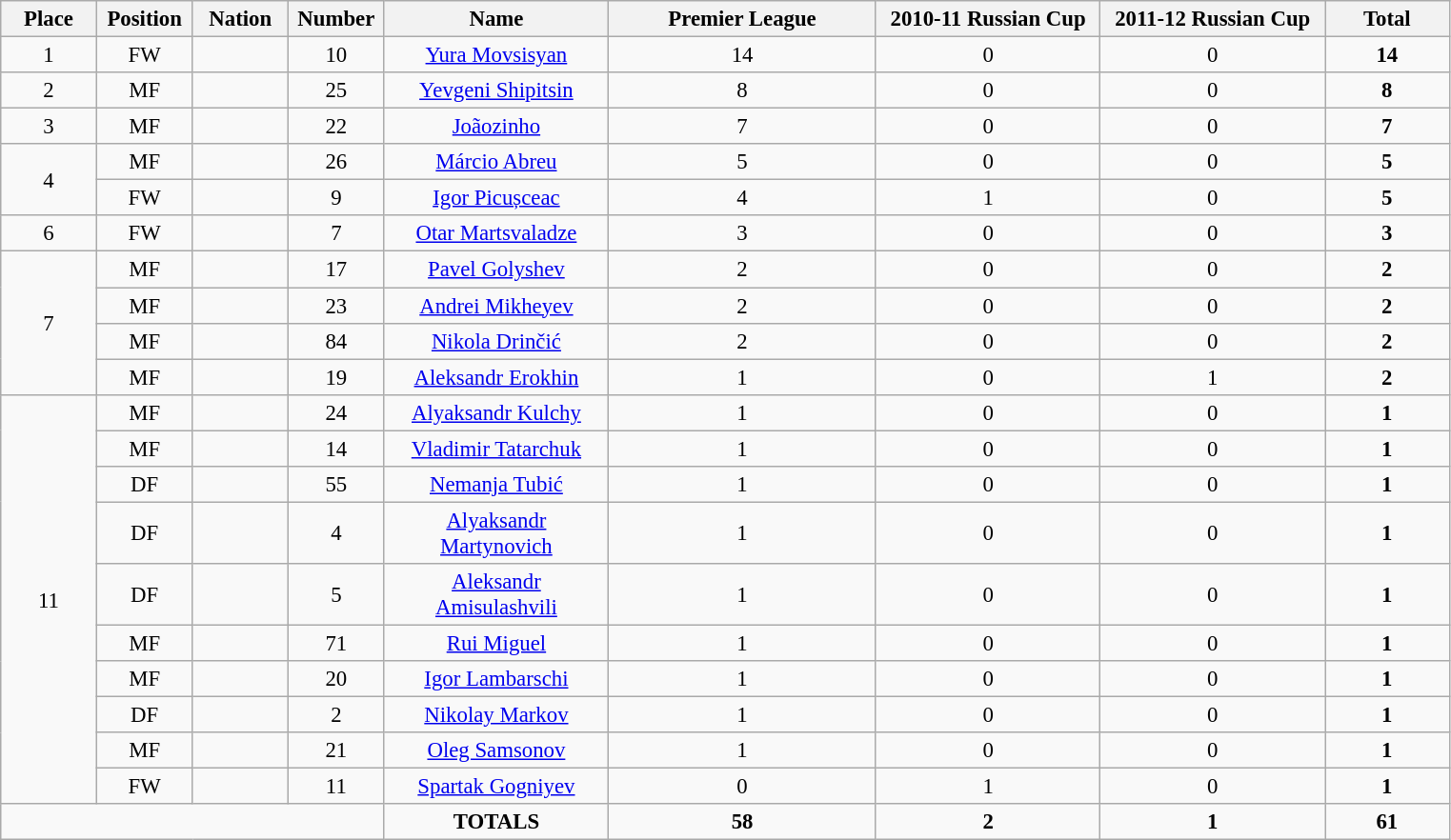<table class="wikitable" style="font-size: 95%; text-align: center;">
<tr>
<th width=60>Place</th>
<th width=60>Position</th>
<th width=60>Nation</th>
<th width=60>Number</th>
<th width=150>Name</th>
<th width=180>Premier League</th>
<th width=150>2010-11 Russian Cup</th>
<th width=150>2011-12 Russian Cup</th>
<th width=80>Total</th>
</tr>
<tr>
<td>1</td>
<td>FW</td>
<td></td>
<td>10</td>
<td><a href='#'>Yura Movsisyan</a></td>
<td>14</td>
<td>0</td>
<td>0</td>
<td><strong>14</strong></td>
</tr>
<tr>
<td>2</td>
<td>MF</td>
<td></td>
<td>25</td>
<td><a href='#'>Yevgeni Shipitsin</a></td>
<td>8</td>
<td>0</td>
<td>0</td>
<td><strong>8</strong></td>
</tr>
<tr>
<td>3</td>
<td>MF</td>
<td></td>
<td>22</td>
<td><a href='#'>Joãozinho</a></td>
<td>7</td>
<td>0</td>
<td>0</td>
<td><strong>7</strong></td>
</tr>
<tr>
<td rowspan="2">4</td>
<td>MF</td>
<td></td>
<td>26</td>
<td><a href='#'>Márcio Abreu</a></td>
<td>5</td>
<td>0</td>
<td>0</td>
<td><strong>5</strong></td>
</tr>
<tr>
<td>FW</td>
<td></td>
<td>9</td>
<td><a href='#'>Igor Picușceac</a></td>
<td>4</td>
<td>1</td>
<td>0</td>
<td><strong>5</strong></td>
</tr>
<tr>
<td>6</td>
<td>FW</td>
<td></td>
<td>7</td>
<td><a href='#'>Otar Martsvaladze</a></td>
<td>3</td>
<td>0</td>
<td>0</td>
<td><strong>3</strong></td>
</tr>
<tr>
<td rowspan="4">7</td>
<td>MF</td>
<td></td>
<td>17</td>
<td><a href='#'>Pavel Golyshev</a></td>
<td>2</td>
<td>0</td>
<td>0</td>
<td><strong>2</strong></td>
</tr>
<tr>
<td>MF</td>
<td></td>
<td>23</td>
<td><a href='#'>Andrei Mikheyev</a></td>
<td>2</td>
<td>0</td>
<td>0</td>
<td><strong>2</strong></td>
</tr>
<tr>
<td>MF</td>
<td></td>
<td>84</td>
<td><a href='#'>Nikola Drinčić</a></td>
<td>2</td>
<td>0</td>
<td>0</td>
<td><strong>2</strong></td>
</tr>
<tr>
<td>MF</td>
<td></td>
<td>19</td>
<td><a href='#'>Aleksandr Erokhin</a></td>
<td>1</td>
<td>0</td>
<td>1</td>
<td><strong>2</strong></td>
</tr>
<tr>
<td rowspan="10">11</td>
<td>MF</td>
<td></td>
<td>24</td>
<td><a href='#'>Alyaksandr Kulchy</a></td>
<td>1</td>
<td>0</td>
<td>0</td>
<td><strong>1</strong></td>
</tr>
<tr>
<td>MF</td>
<td></td>
<td>14</td>
<td><a href='#'>Vladimir Tatarchuk</a></td>
<td>1</td>
<td>0</td>
<td>0</td>
<td><strong>1</strong></td>
</tr>
<tr>
<td>DF</td>
<td></td>
<td>55</td>
<td><a href='#'>Nemanja Tubić</a></td>
<td>1</td>
<td>0</td>
<td>0</td>
<td><strong>1</strong></td>
</tr>
<tr>
<td>DF</td>
<td></td>
<td>4</td>
<td><a href='#'>Alyaksandr Martynovich</a></td>
<td>1</td>
<td>0</td>
<td>0</td>
<td><strong>1</strong></td>
</tr>
<tr>
<td>DF</td>
<td></td>
<td>5</td>
<td><a href='#'>Aleksandr Amisulashvili</a></td>
<td>1</td>
<td>0</td>
<td>0</td>
<td><strong>1</strong></td>
</tr>
<tr>
<td>MF</td>
<td></td>
<td>71</td>
<td><a href='#'>Rui Miguel</a></td>
<td>1</td>
<td>0</td>
<td>0</td>
<td><strong>1</strong></td>
</tr>
<tr>
<td>MF</td>
<td></td>
<td>20</td>
<td><a href='#'>Igor Lambarschi</a></td>
<td>1</td>
<td>0</td>
<td>0</td>
<td><strong>1</strong></td>
</tr>
<tr>
<td>DF</td>
<td></td>
<td>2</td>
<td><a href='#'>Nikolay Markov</a></td>
<td>1</td>
<td>0</td>
<td>0</td>
<td><strong>1</strong></td>
</tr>
<tr>
<td>MF</td>
<td></td>
<td>21</td>
<td><a href='#'>Oleg Samsonov</a></td>
<td>1</td>
<td>0</td>
<td>0</td>
<td><strong>1</strong></td>
</tr>
<tr>
<td>FW</td>
<td></td>
<td>11</td>
<td><a href='#'>Spartak Gogniyev</a></td>
<td>0</td>
<td>1</td>
<td>0</td>
<td><strong>1</strong></td>
</tr>
<tr>
<td colspan="4"></td>
<td><strong>TOTALS</strong></td>
<td><strong>58</strong></td>
<td><strong>2</strong></td>
<td><strong>1</strong></td>
<td><strong>61</strong></td>
</tr>
</table>
